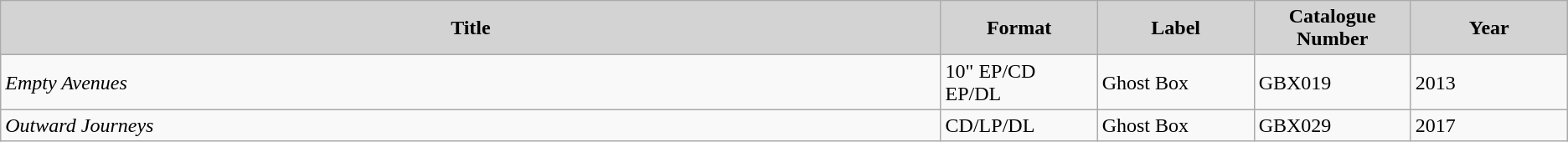<table class="wikitable">
<tr>
<th width=60% style="background:lightgray;">Title</th>
<th width=10% style="background:lightgray;">Format</th>
<th width=10% style="background:lightgray;">Label</th>
<th width=10% style="background:lightgray;">Catalogue Number</th>
<th width=10% style="background:lightgray;">Year</th>
</tr>
<tr>
<td><em>Empty Avenues</em></td>
<td>10" EP/CD EP/DL</td>
<td>Ghost Box</td>
<td>GBX019</td>
<td>2013</td>
</tr>
<tr>
<td><em>Outward Journeys</em></td>
<td>CD/LP/DL</td>
<td>Ghost Box</td>
<td>GBX029</td>
<td>2017</td>
</tr>
</table>
